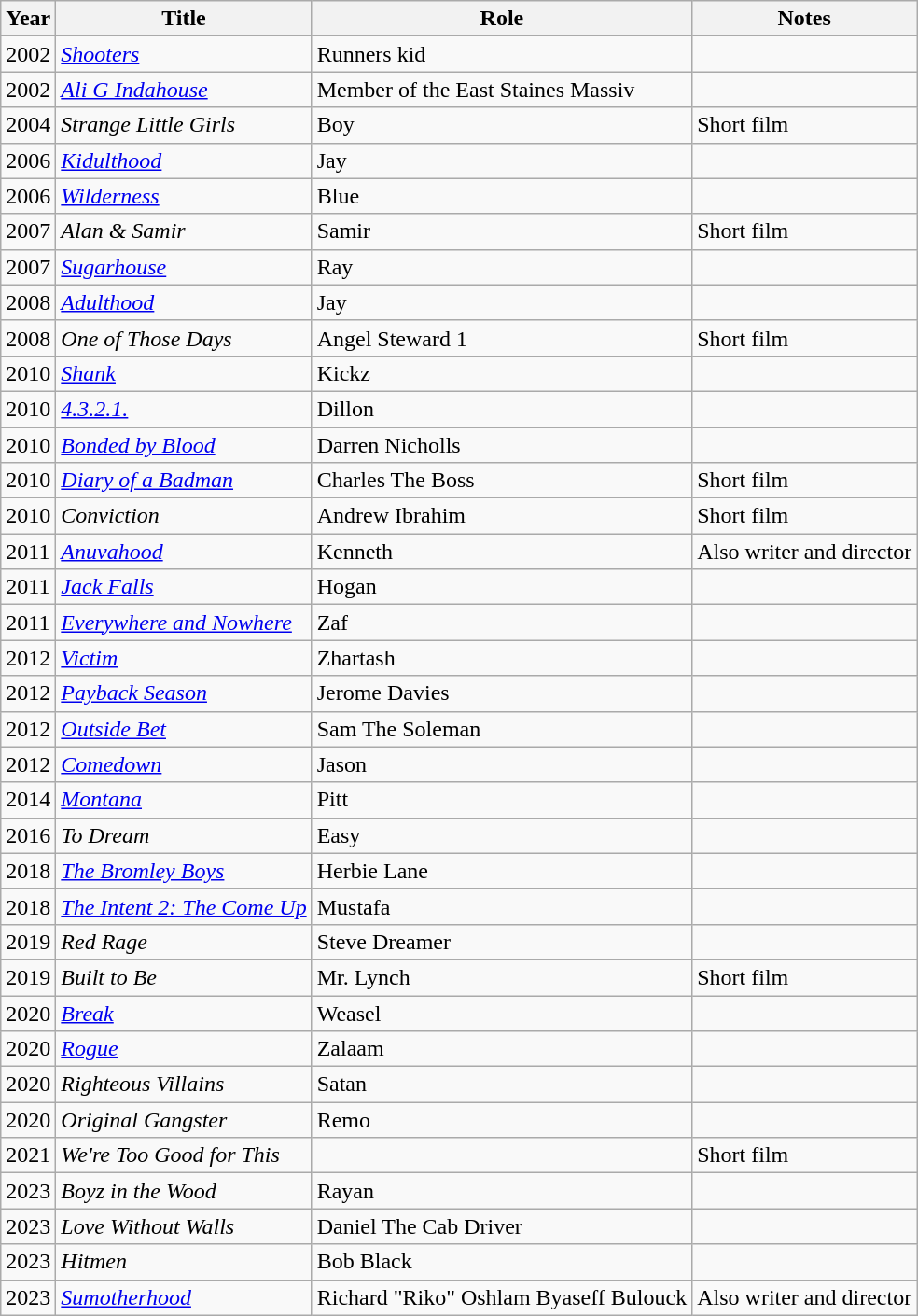<table class="wikitable sortable">
<tr>
<th>Year</th>
<th>Title</th>
<th>Role</th>
<th class="unsortable">Notes</th>
</tr>
<tr>
<td>2002</td>
<td><em><a href='#'>Shooters</a></em></td>
<td>Runners kid</td>
<td></td>
</tr>
<tr>
<td>2002</td>
<td><em><a href='#'>Ali G Indahouse</a></em></td>
<td>Member of the East Staines Massiv</td>
<td></td>
</tr>
<tr>
<td>2004</td>
<td><em>Strange Little Girls</em></td>
<td>Boy</td>
<td>Short film</td>
</tr>
<tr>
<td>2006</td>
<td><em><a href='#'>Kidulthood</a></em></td>
<td>Jay</td>
<td></td>
</tr>
<tr>
<td>2006</td>
<td><em><a href='#'>Wilderness</a></em></td>
<td>Blue</td>
<td></td>
</tr>
<tr>
<td>2007</td>
<td><em>Alan & Samir</em></td>
<td>Samir</td>
<td>Short film</td>
</tr>
<tr>
<td>2007</td>
<td><em><a href='#'>Sugarhouse</a></em></td>
<td>Ray</td>
<td></td>
</tr>
<tr>
<td>2008</td>
<td><em><a href='#'>Adulthood</a></em></td>
<td>Jay</td>
<td></td>
</tr>
<tr>
<td>2008</td>
<td><em>One of Those Days</em></td>
<td>Angel Steward 1</td>
<td>Short film</td>
</tr>
<tr>
<td>2010</td>
<td><em><a href='#'>Shank</a></em></td>
<td>Kickz</td>
<td></td>
</tr>
<tr>
<td>2010</td>
<td><em><a href='#'>4.3.2.1.</a></em></td>
<td>Dillon</td>
<td></td>
</tr>
<tr>
<td>2010</td>
<td><em><a href='#'>Bonded by Blood</a></em></td>
<td>Darren Nicholls</td>
<td></td>
</tr>
<tr>
<td>2010</td>
<td><em><a href='#'>Diary of a Badman</a></em></td>
<td>Charles The Boss</td>
<td>Short film</td>
</tr>
<tr>
<td>2010</td>
<td><em>Conviction</em></td>
<td>Andrew Ibrahim</td>
<td>Short film</td>
</tr>
<tr>
<td>2011</td>
<td><em><a href='#'>Anuvahood</a></em></td>
<td>Kenneth</td>
<td>Also writer and director</td>
</tr>
<tr>
<td>2011</td>
<td><em><a href='#'>Jack Falls</a></em></td>
<td>Hogan</td>
<td></td>
</tr>
<tr>
<td>2011</td>
<td><em><a href='#'>Everywhere and Nowhere</a></em></td>
<td>Zaf</td>
<td></td>
</tr>
<tr>
<td>2012</td>
<td><em><a href='#'>Victim</a></em></td>
<td>Zhartash</td>
<td></td>
</tr>
<tr>
<td>2012</td>
<td><em><a href='#'>Payback Season</a></em></td>
<td>Jerome Davies</td>
<td></td>
</tr>
<tr>
<td>2012</td>
<td><em><a href='#'>Outside Bet</a></em></td>
<td>Sam The Soleman</td>
<td></td>
</tr>
<tr>
<td>2012</td>
<td><em><a href='#'>Comedown</a></em></td>
<td>Jason</td>
<td></td>
</tr>
<tr>
<td>2014</td>
<td><em><a href='#'>Montana</a></em></td>
<td>Pitt</td>
<td></td>
</tr>
<tr>
<td>2016</td>
<td><em>To Dream</em></td>
<td>Easy</td>
<td></td>
</tr>
<tr>
<td>2018</td>
<td><em><a href='#'>The Bromley Boys</a></em></td>
<td>Herbie Lane</td>
<td></td>
</tr>
<tr>
<td>2018</td>
<td><em><a href='#'>The Intent 2: The Come Up</a></em></td>
<td>Mustafa</td>
<td></td>
</tr>
<tr>
<td>2019</td>
<td><em>Red Rage</em></td>
<td>Steve Dreamer</td>
<td></td>
</tr>
<tr>
<td>2019</td>
<td><em>Built to Be</em></td>
<td>Mr. Lynch</td>
<td>Short film</td>
</tr>
<tr>
<td>2020</td>
<td><em><a href='#'>Break</a></em></td>
<td>Weasel</td>
<td></td>
</tr>
<tr>
<td>2020</td>
<td><em><a href='#'>Rogue</a></em></td>
<td>Zalaam</td>
<td></td>
</tr>
<tr>
<td>2020</td>
<td><em>Righteous Villains</em></td>
<td>Satan</td>
<td></td>
</tr>
<tr>
<td>2020</td>
<td><em>Original Gangster</em></td>
<td>Remo</td>
<td></td>
</tr>
<tr>
<td>2021</td>
<td><em>We're Too Good for This</em></td>
<td></td>
<td>Short film</td>
</tr>
<tr>
<td>2023</td>
<td><em>Boyz in the Wood</em></td>
<td>Rayan</td>
<td></td>
</tr>
<tr>
<td>2023</td>
<td><em>Love Without Walls</em></td>
<td>Daniel The Cab Driver</td>
<td></td>
</tr>
<tr>
<td>2023</td>
<td><em>Hitmen</em></td>
<td>Bob Black</td>
<td></td>
</tr>
<tr>
<td>2023</td>
<td><em><a href='#'>Sumotherhood</a></em></td>
<td>Richard "Riko" Oshlam Byaseff Bulouck</td>
<td>Also writer and director</td>
</tr>
</table>
